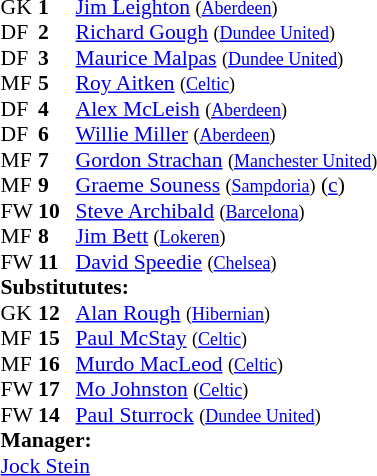<table style="font-size:90%; margin:0.2em auto;" cellspacing="0" cellpadding="0">
<tr>
<th width="25"></th>
<th width="25"></th>
</tr>
<tr>
<td>GK</td>
<td><strong>1</strong></td>
<td><a href='#'>Jim Leighton</a> <small>(<a href='#'>Aberdeen</a>)</small></td>
</tr>
<tr>
<td>DF</td>
<td><strong>2</strong></td>
<td><a href='#'>Richard Gough</a> <small>(<a href='#'>Dundee United</a>)</small></td>
</tr>
<tr>
<td>DF</td>
<td><strong>3</strong></td>
<td><a href='#'>Maurice Malpas</a> <small>(<a href='#'>Dundee United</a>)</small></td>
<td></td>
</tr>
<tr>
<td>MF</td>
<td><strong>5</strong></td>
<td><a href='#'>Roy Aitken</a> <small>(<a href='#'>Celtic</a>)</small></td>
</tr>
<tr>
<td>DF</td>
<td><strong>4</strong></td>
<td><a href='#'>Alex McLeish</a> <small>(<a href='#'>Aberdeen</a>)</small></td>
</tr>
<tr>
<td>DF</td>
<td><strong>6</strong></td>
<td><a href='#'>Willie Miller</a> <small>(<a href='#'>Aberdeen</a>)</small></td>
</tr>
<tr>
<td>MF</td>
<td><strong>7</strong></td>
<td><a href='#'>Gordon Strachan</a> <small>(<a href='#'>Manchester United</a>)</small></td>
</tr>
<tr>
<td>MF</td>
<td><strong>9</strong></td>
<td><a href='#'>Graeme Souness</a> <small>(<a href='#'>Sampdoria</a>)</small> (<a href='#'>c</a>)</td>
</tr>
<tr>
<td>FW</td>
<td><strong>10</strong></td>
<td><a href='#'>Steve Archibald</a> <small>(<a href='#'>Barcelona</a>)</small></td>
<td></td>
</tr>
<tr>
<td>MF</td>
<td><strong>8</strong></td>
<td><a href='#'>Jim Bett</a> <small>(<a href='#'>Lokeren</a>)</small></td>
</tr>
<tr>
<td>FW</td>
<td><strong>11</strong></td>
<td><a href='#'>David Speedie</a> <small>(<a href='#'>Chelsea</a>)</small></td>
<td></td>
<td></td>
</tr>
<tr>
<td colspan=3><strong>Substitututes:</strong></td>
</tr>
<tr>
<td>GK</td>
<td><strong>12</strong></td>
<td><a href='#'>Alan Rough</a> <small>(<a href='#'>Hibernian</a>)</small></td>
</tr>
<tr>
<td>MF</td>
<td><strong>15</strong></td>
<td><a href='#'>Paul McStay</a> <small>(<a href='#'>Celtic</a>)</small></td>
</tr>
<tr>
<td>MF</td>
<td><strong>16</strong></td>
<td><a href='#'>Murdo MacLeod</a> <small>(<a href='#'>Celtic</a>)</small></td>
<td></td>
<td></td>
</tr>
<tr>
<td>FW</td>
<td><strong>17</strong></td>
<td><a href='#'>Mo Johnston</a> <small>(<a href='#'>Celtic</a>)</small></td>
</tr>
<tr>
<td>FW</td>
<td><strong>14</strong></td>
<td><a href='#'>Paul Sturrock</a> <small>(<a href='#'>Dundee United</a>)</small></td>
</tr>
<tr>
<td colspan=3><strong>Manager:</strong></td>
</tr>
<tr>
<td colspan=4> <a href='#'>Jock Stein</a></td>
</tr>
</table>
